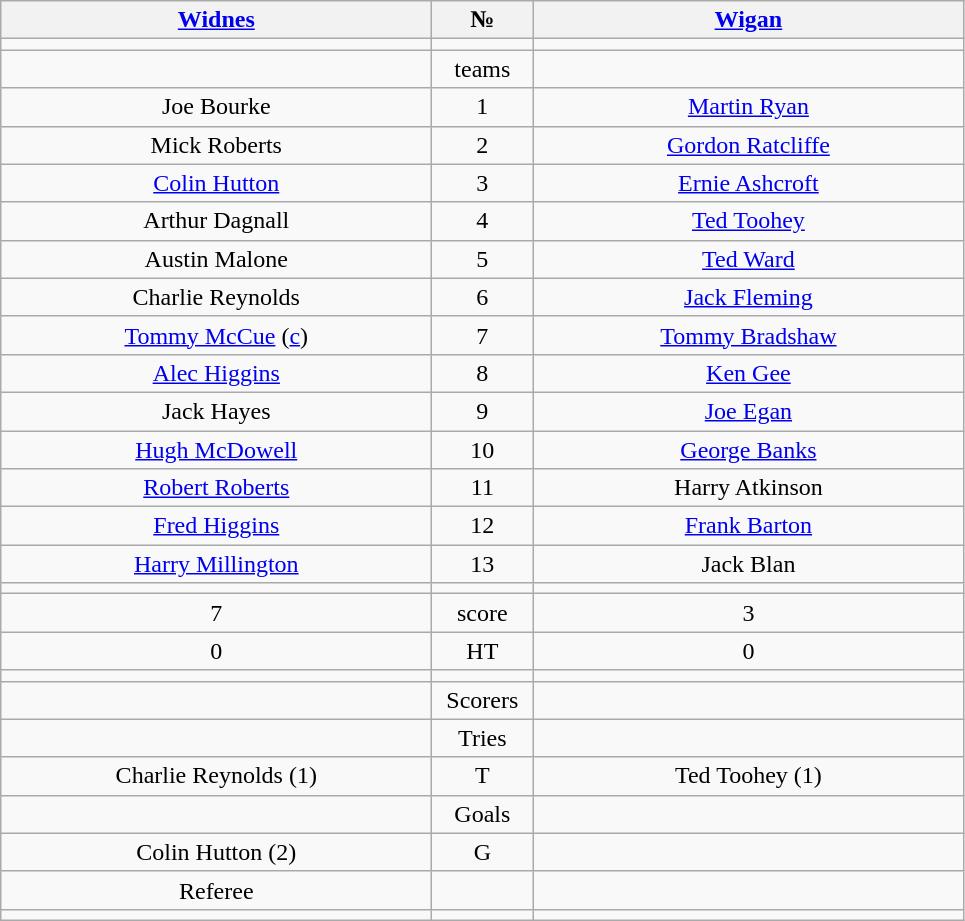<table class="wikitable" style="text-align:center;">
<tr>
<th width=280 abbr="Widnes"><a href='#'>Widnes</a></th>
<th width=60 abbr="Number">№</th>
<th width=280 abbr="Wigan"><a href='#'>Wigan</a></th>
</tr>
<tr>
<td></td>
<td></td>
<td></td>
</tr>
<tr>
<td></td>
<td>teams</td>
<td></td>
</tr>
<tr>
<td>Joe Bourke </td>
<td>1</td>
<td><a href='#'>Martin Ryan</a></td>
</tr>
<tr>
<td>Mick Roberts </td>
<td>2</td>
<td><a href='#'>Gordon Ratcliffe</a></td>
</tr>
<tr>
<td><a href='#'>Colin Hutton</a></td>
<td>3</td>
<td><a href='#'>Ernie Ashcroft</a></td>
</tr>
<tr>
<td>Arthur Dagnall </td>
<td>4</td>
<td><a href='#'>Ted Toohey</a></td>
</tr>
<tr>
<td>Austin Malone </td>
<td>5</td>
<td><a href='#'>Ted Ward</a></td>
</tr>
<tr>
<td>Charlie Reynolds </td>
<td>6</td>
<td><a href='#'>Jack Fleming</a></td>
</tr>
<tr>
<td><a href='#'>Tommy McCue</a> (<a href='#'>c</a>)</td>
<td>7</td>
<td><a href='#'>Tommy Bradshaw</a></td>
</tr>
<tr>
<td><a href='#'>Alec Higgins</a></td>
<td>8</td>
<td><a href='#'>Ken Gee</a></td>
</tr>
<tr>
<td>Jack Hayes </td>
<td>9</td>
<td><a href='#'>Joe Egan</a></td>
</tr>
<tr>
<td><a href='#'>Hugh McDowell</a></td>
<td>10</td>
<td><a href='#'>George Banks</a></td>
</tr>
<tr>
<td><a href='#'>Robert Roberts</a></td>
<td>11</td>
<td>Harry Atkinson </td>
</tr>
<tr>
<td><a href='#'>Fred Higgins</a></td>
<td>12</td>
<td><a href='#'>Frank Barton</a></td>
</tr>
<tr>
<td><a href='#'>Harry Millington</a></td>
<td>13</td>
<td>Jack Blan </td>
</tr>
<tr>
<td></td>
<td></td>
<td></td>
</tr>
<tr>
<td>7</td>
<td>score</td>
<td>3</td>
</tr>
<tr>
<td>0</td>
<td>HT</td>
<td>0</td>
</tr>
<tr>
<td></td>
<td></td>
<td></td>
</tr>
<tr>
<td></td>
<td>Scorers</td>
<td></td>
</tr>
<tr>
<td></td>
<td>Tries</td>
<td></td>
</tr>
<tr>
<td>Charlie Reynolds (1)</td>
<td>T</td>
<td>Ted Toohey (1)</td>
</tr>
<tr>
<td></td>
<td>Goals</td>
<td></td>
</tr>
<tr>
<td>Colin Hutton (2)</td>
<td>G</td>
<td></td>
</tr>
<tr>
<td>Referee</td>
<td></td>
<td></td>
</tr>
<tr>
<td></td>
<td></td>
<td></td>
</tr>
</table>
